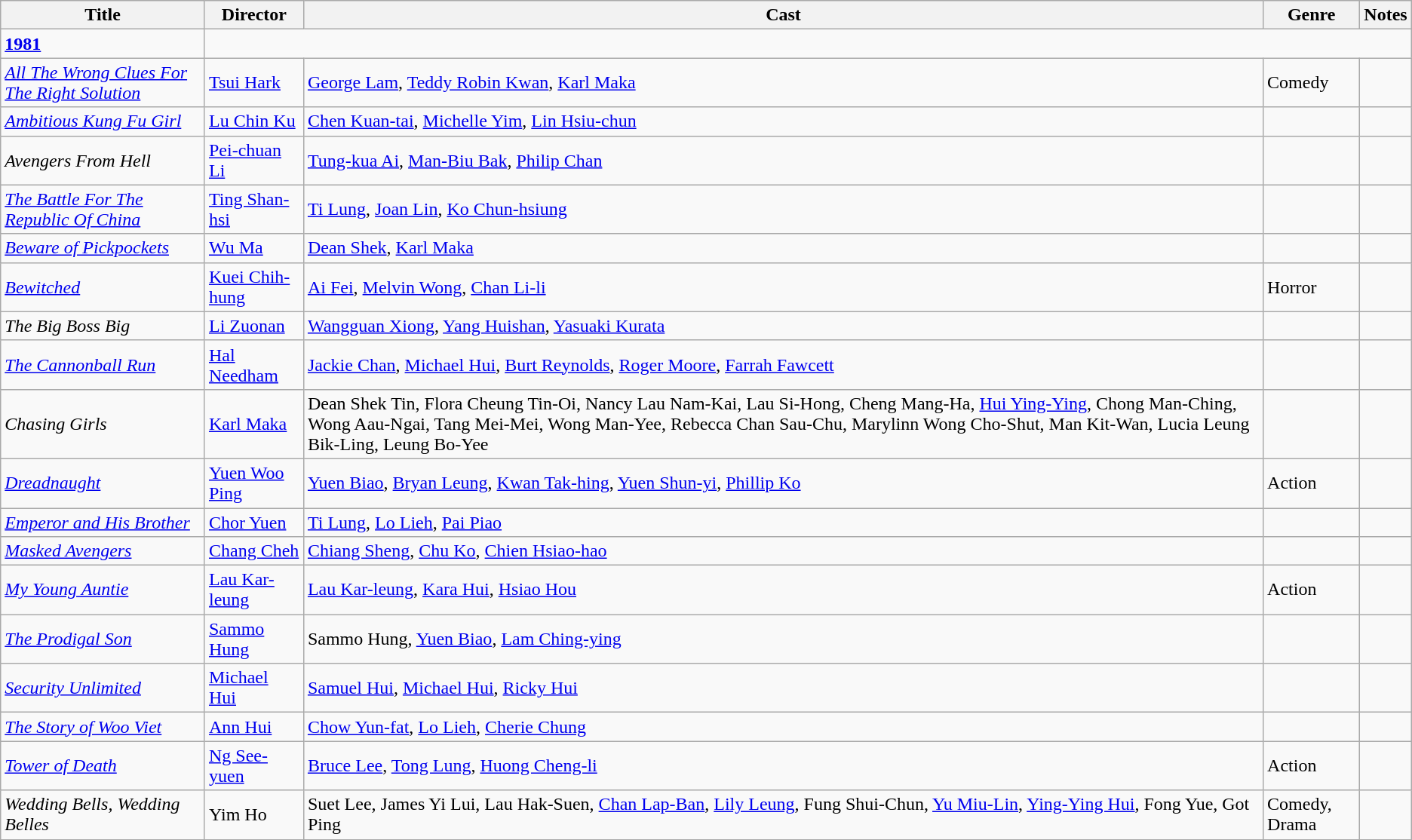<table class="wikitable">
<tr>
<th>Title</th>
<th>Director</th>
<th>Cast</th>
<th>Genre</th>
<th>Notes</th>
</tr>
<tr>
<td><strong><a href='#'>1981</a></strong></td>
</tr>
<tr>
<td><em><a href='#'>All The Wrong Clues For The Right Solution</a></em></td>
<td><a href='#'>Tsui Hark</a></td>
<td><a href='#'>George Lam</a>, <a href='#'>Teddy Robin Kwan</a>, <a href='#'>Karl Maka</a></td>
<td>Comedy</td>
<td></td>
</tr>
<tr>
<td><em><a href='#'>Ambitious Kung Fu Girl</a></em></td>
<td><a href='#'>Lu Chin Ku</a></td>
<td><a href='#'>Chen Kuan-tai</a>, <a href='#'>Michelle Yim</a>, <a href='#'>Lin Hsiu-chun</a></td>
<td></td>
<td></td>
</tr>
<tr>
<td><em>Avengers From Hell</em></td>
<td><a href='#'>Pei-chuan Li</a></td>
<td><a href='#'>Tung-kua Ai</a>, <a href='#'>Man-Biu Bak</a>, <a href='#'>Philip Chan</a></td>
<td></td>
<td></td>
</tr>
<tr>
<td><em><a href='#'>The Battle For The Republic Of China</a></em></td>
<td><a href='#'>Ting Shan-hsi</a></td>
<td><a href='#'>Ti Lung</a>, <a href='#'>Joan Lin</a>, <a href='#'>Ko Chun-hsiung</a></td>
<td></td>
<td></td>
</tr>
<tr>
<td><em><a href='#'>Beware of Pickpockets</a></em></td>
<td><a href='#'>Wu Ma</a></td>
<td><a href='#'>Dean Shek</a>, <a href='#'>Karl Maka</a></td>
<td></td>
<td></td>
</tr>
<tr>
<td><em><a href='#'>Bewitched</a></em></td>
<td><a href='#'>Kuei Chih-hung</a></td>
<td><a href='#'>Ai Fei</a>, <a href='#'>Melvin Wong</a>, <a href='#'>Chan Li-li</a></td>
<td>Horror</td>
<td></td>
</tr>
<tr>
<td><em>The Big Boss Big</em></td>
<td><a href='#'>Li Zuonan</a></td>
<td><a href='#'>Wangguan Xiong</a>, <a href='#'>Yang Huishan</a>, <a href='#'>Yasuaki Kurata</a></td>
<td></td>
<td></td>
</tr>
<tr>
<td><em><a href='#'>The Cannonball Run</a></em></td>
<td><a href='#'>Hal Needham</a></td>
<td><a href='#'>Jackie Chan</a>, <a href='#'>Michael Hui</a>, <a href='#'>Burt Reynolds</a>, <a href='#'>Roger Moore</a>, <a href='#'>Farrah Fawcett</a></td>
<td></td>
<td></td>
</tr>
<tr>
<td><em>Chasing Girls</em></td>
<td><a href='#'>Karl Maka</a></td>
<td>Dean Shek Tin, Flora Cheung Tin-Oi, Nancy Lau Nam-Kai, Lau Si-Hong, Cheng Mang-Ha, <a href='#'>Hui Ying-Ying</a>, Chong Man-Ching, Wong Aau-Ngai, Tang Mei-Mei, Wong Man-Yee, Rebecca Chan Sau-Chu, Marylinn Wong Cho-Shut, Man Kit-Wan, Lucia Leung Bik-Ling, Leung Bo-Yee</td>
<td></td>
<td></td>
</tr>
<tr>
<td><em><a href='#'>Dreadnaught</a></em></td>
<td><a href='#'>Yuen Woo Ping</a></td>
<td><a href='#'>Yuen Biao</a>, <a href='#'>Bryan Leung</a>, <a href='#'>Kwan Tak-hing</a>, <a href='#'>Yuen Shun-yi</a>, <a href='#'>Phillip Ko</a></td>
<td>Action</td>
<td></td>
</tr>
<tr>
<td><em><a href='#'>Emperor and His Brother</a></em></td>
<td><a href='#'>Chor Yuen</a></td>
<td><a href='#'>Ti Lung</a>, <a href='#'>Lo Lieh</a>, <a href='#'>Pai Piao</a></td>
<td></td>
<td></td>
</tr>
<tr>
<td><em><a href='#'>Masked Avengers</a></em></td>
<td><a href='#'>Chang Cheh</a></td>
<td><a href='#'>Chiang Sheng</a>, <a href='#'>Chu Ko</a>, <a href='#'>Chien Hsiao-hao</a></td>
<td></td>
<td></td>
</tr>
<tr>
<td><em><a href='#'>My Young Auntie</a></em></td>
<td><a href='#'>Lau Kar-leung</a></td>
<td><a href='#'>Lau Kar-leung</a>, <a href='#'>Kara Hui</a>, <a href='#'>Hsiao Hou</a></td>
<td>Action</td>
<td></td>
</tr>
<tr>
<td><em><a href='#'>The Prodigal Son</a></em></td>
<td><a href='#'>Sammo Hung</a></td>
<td>Sammo Hung, <a href='#'>Yuen Biao</a>, <a href='#'>Lam Ching-ying</a></td>
<td></td>
<td></td>
</tr>
<tr>
<td><em><a href='#'>Security Unlimited</a></em></td>
<td><a href='#'>Michael Hui</a></td>
<td><a href='#'>Samuel Hui</a>, <a href='#'>Michael Hui</a>, <a href='#'>Ricky Hui</a></td>
<td></td>
<td></td>
</tr>
<tr>
<td><em><a href='#'>The Story of Woo Viet</a></em></td>
<td><a href='#'>Ann Hui</a></td>
<td><a href='#'>Chow Yun-fat</a>, <a href='#'>Lo Lieh</a>, <a href='#'>Cherie Chung</a></td>
<td></td>
<td></td>
</tr>
<tr>
<td><em><a href='#'>Tower of Death</a></em></td>
<td><a href='#'>Ng See-yuen</a></td>
<td><a href='#'>Bruce Lee</a>, <a href='#'>Tong Lung</a>, <a href='#'>Huong Cheng-li</a></td>
<td>Action</td>
<td></td>
</tr>
<tr>
<td><em>Wedding Bells, Wedding Belles</em></td>
<td>Yim Ho</td>
<td>Suet Lee, James Yi Lui, Lau Hak-Suen, <a href='#'>Chan Lap-Ban</a>, <a href='#'>Lily Leung</a>, Fung Shui-Chun, <a href='#'>Yu Miu-Lin</a>, <a href='#'>Ying-Ying Hui</a>, Fong Yue, Got Ping</td>
<td>Comedy, Drama</td>
<td></td>
</tr>
<tr>
</tr>
</table>
